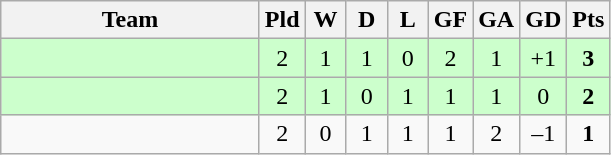<table class="wikitable" style="text-align:center;">
<tr>
<th width=165>Team</th>
<th width=20>Pld</th>
<th width=20>W</th>
<th width=20>D</th>
<th width=20>L</th>
<th width=20>GF</th>
<th width=20>GA</th>
<th Width=20>GD</th>
<th width=20>Pts</th>
</tr>
<tr align=center style="background:#ccffcc;">
<td style="text-align:left;"></td>
<td>2</td>
<td>1</td>
<td>1</td>
<td>0</td>
<td>2</td>
<td>1</td>
<td>+1</td>
<td><strong>3</strong></td>
</tr>
<tr align=center style="background:#ccffcc;">
<td style="text-align:left;"></td>
<td>2</td>
<td>1</td>
<td>0</td>
<td>1</td>
<td>1</td>
<td>1</td>
<td>0</td>
<td><strong>2</strong></td>
</tr>
<tr align=center>
<td style="text-align:left;"></td>
<td>2</td>
<td>0</td>
<td>1</td>
<td>1</td>
<td>1</td>
<td>2</td>
<td>–1</td>
<td><strong>1</strong></td>
</tr>
</table>
